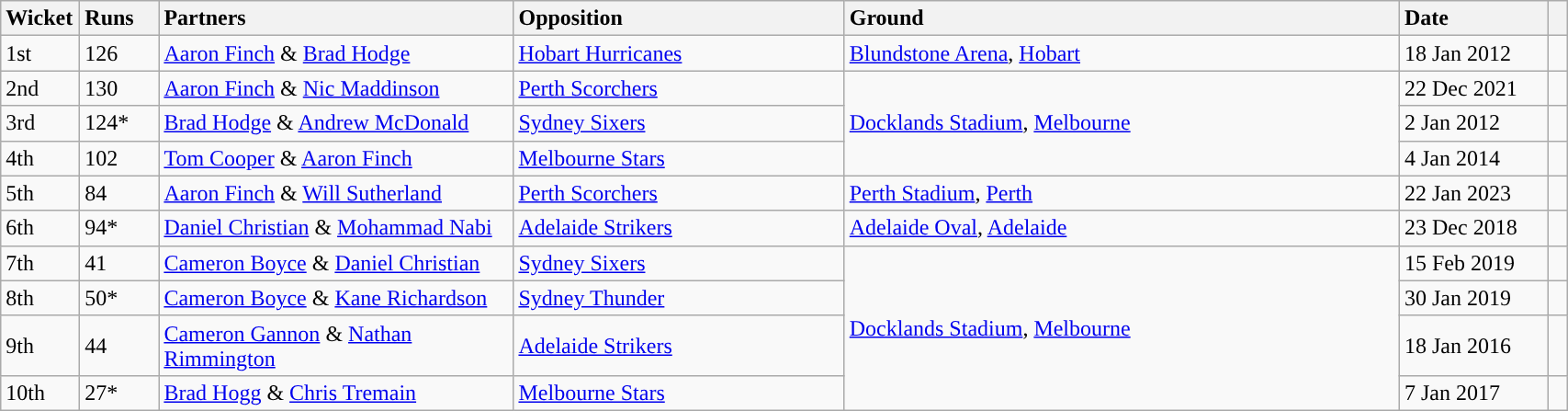<table class=wikitable style="text-align:left; width:90%">
<tr>
<th style="text-align:left; width:50px">Wicket</th>
<th style="text-align:left; width:50px">Runs</th>
<th style="text-align:left; width:250px">Partners</th>
<th style="text-align:left;">Opposition</th>
<th style="text-align:left;">Ground</th>
<th style="text-align:left; width:100px">Date</th>
<th></th>
</tr>
<tr>
<td>1st</td>
<td>126</td>
<td><a href='#'>Aaron Finch</a> & <a href='#'>Brad Hodge</a></td>
<td><a href='#'>Hobart Hurricanes</a></td>
<td><a href='#'>Blundstone Arena</a>, <a href='#'>Hobart</a></td>
<td>18 Jan 2012</td>
<td></td>
</tr>
<tr>
<td>2nd</td>
<td>130</td>
<td><a href='#'>Aaron Finch</a> & <a href='#'>Nic Maddinson</a></td>
<td><a href='#'>Perth Scorchers</a></td>
<td rowspan="3"><a href='#'>Docklands Stadium</a>, <a href='#'>Melbourne</a></td>
<td>22 Dec 2021</td>
<td></td>
</tr>
<tr>
<td>3rd</td>
<td>124*</td>
<td><a href='#'>Brad Hodge</a> & <a href='#'>Andrew McDonald</a></td>
<td><a href='#'>Sydney Sixers</a></td>
<td>2 Jan 2012</td>
<td></td>
</tr>
<tr>
<td>4th</td>
<td>102</td>
<td><a href='#'>Tom Cooper</a> & <a href='#'>Aaron Finch</a></td>
<td><a href='#'>Melbourne Stars</a></td>
<td>4 Jan 2014</td>
<td></td>
</tr>
<tr>
<td>5th</td>
<td>84</td>
<td><a href='#'>Aaron Finch</a> & <a href='#'>Will Sutherland</a></td>
<td><a href='#'>Perth Scorchers</a></td>
<td><a href='#'>Perth Stadium</a>, <a href='#'>Perth</a></td>
<td>22 Jan 2023</td>
<td></td>
</tr>
<tr>
<td>6th</td>
<td>94*</td>
<td><a href='#'>Daniel Christian</a> & <a href='#'>Mohammad Nabi</a></td>
<td><a href='#'>Adelaide Strikers</a></td>
<td><a href='#'>Adelaide Oval</a>, <a href='#'>Adelaide</a></td>
<td>23 Dec 2018</td>
<td></td>
</tr>
<tr>
<td>7th</td>
<td>41</td>
<td><a href='#'>Cameron Boyce</a> & <a href='#'>Daniel Christian</a></td>
<td><a href='#'>Sydney Sixers</a></td>
<td rowspan="4"><a href='#'>Docklands Stadium</a>, <a href='#'>Melbourne</a></td>
<td>15 Feb 2019</td>
<td></td>
</tr>
<tr>
<td>8th</td>
<td>50*</td>
<td><a href='#'>Cameron Boyce</a> & <a href='#'>Kane Richardson</a></td>
<td><a href='#'>Sydney Thunder</a></td>
<td>30 Jan 2019</td>
<td></td>
</tr>
<tr>
<td>9th</td>
<td>44</td>
<td><a href='#'>Cameron Gannon</a> & <a href='#'>Nathan Rimmington</a></td>
<td><a href='#'>Adelaide Strikers</a></td>
<td>18 Jan 2016</td>
<td></td>
</tr>
<tr>
<td>10th</td>
<td>27*</td>
<td><a href='#'>Brad Hogg</a> & <a href='#'>Chris Tremain</a></td>
<td><a href='#'>Melbourne Stars</a></td>
<td>7 Jan 2017</td>
<td></td>
</tr>
</table>
